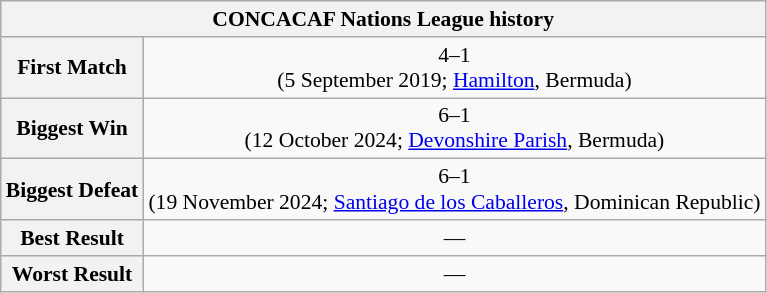<table class="wikitable collapsible collapsed" style="text-align: center;font-size:90%;">
<tr>
<th colspan=2>CONCACAF Nations League history</th>
</tr>
<tr>
<th>First Match</th>
<td> 4–1  <br>(5 September 2019; <a href='#'>Hamilton</a>, Bermuda)</td>
</tr>
<tr>
<th>Biggest Win</th>
<td> 6–1 <br>(12 October 2024; <a href='#'>Devonshire Parish</a>, Bermuda)</td>
</tr>
<tr>
<th>Biggest Defeat</th>
<td> 6–1  <br>(19 November 2024; <a href='#'>Santiago de los Caballeros</a>, Dominican Republic)</td>
</tr>
<tr>
<th>Best Result</th>
<td>—</td>
</tr>
<tr>
<th>Worst Result</th>
<td>—</td>
</tr>
</table>
